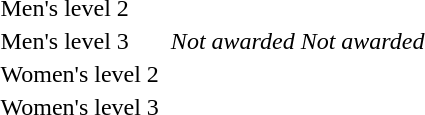<table>
<tr>
<td>Men's level 2</td>
<td></td>
<td></td>
<td></td>
</tr>
<tr>
<td>Men's level 3</td>
<td></td>
<td><em>Not awarded</em></td>
<td><em>Not awarded</em></td>
</tr>
<tr>
<td>Women's level 2</td>
<td></td>
<td></td>
<td></td>
</tr>
<tr>
<td>Women's level 3</td>
<td></td>
<td></td>
<td></td>
</tr>
</table>
